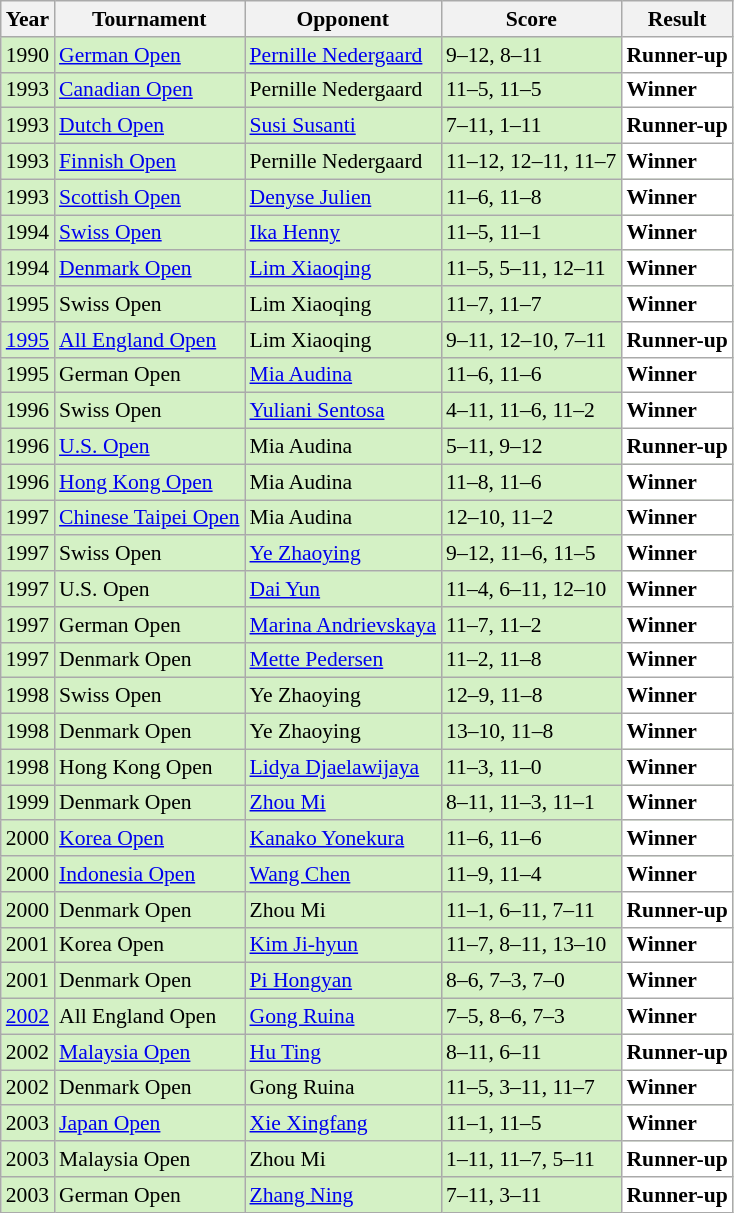<table class="sortable wikitable" style="font-size: 90%;">
<tr>
<th>Year</th>
<th>Tournament</th>
<th>Opponent</th>
<th>Score</th>
<th>Result</th>
</tr>
<tr style="background:#D4F1C5">
<td align="center">1990</td>
<td align="left"><a href='#'>German Open</a></td>
<td align="left"> <a href='#'>Pernille Nedergaard</a></td>
<td align="left">9–12, 8–11</td>
<td style="text-align:left; background:white"> <strong>Runner-up</strong></td>
</tr>
<tr style="background:#D4F1C5">
<td align="center">1993</td>
<td align="left"><a href='#'>Canadian Open</a></td>
<td align="left"> Pernille Nedergaard</td>
<td align="left">11–5, 11–5</td>
<td style="text-align:left; background:white"> <strong>Winner</strong></td>
</tr>
<tr style="background:#D4F1C5">
<td align="center">1993</td>
<td align="left"><a href='#'>Dutch Open</a></td>
<td align="left"> <a href='#'>Susi Susanti</a></td>
<td align="left">7–11, 1–11</td>
<td style="text-align:left; background:white"> <strong>Runner-up</strong></td>
</tr>
<tr style="background:#D4F1C5">
<td align="center">1993</td>
<td align="left"><a href='#'>Finnish Open</a></td>
<td align="left"> Pernille Nedergaard</td>
<td align="left">11–12, 12–11, 11–7</td>
<td style="text-align:left; background:white"> <strong>Winner</strong></td>
</tr>
<tr style="background:#D4F1C5">
<td align="center">1993</td>
<td align="left"><a href='#'>Scottish Open</a></td>
<td align="left"> <a href='#'>Denyse Julien</a></td>
<td align="left">11–6, 11–8</td>
<td style="text-align:left; background:white"> <strong>Winner</strong></td>
</tr>
<tr style="background:#D4F1C5">
<td align="center">1994</td>
<td align="left"><a href='#'>Swiss Open</a></td>
<td align="left"> <a href='#'>Ika Henny</a></td>
<td align="left">11–5, 11–1</td>
<td style="text-align:left; background:white"> <strong>Winner</strong></td>
</tr>
<tr style="background:#D4F1C5">
<td align="center">1994</td>
<td align="left"><a href='#'>Denmark Open</a></td>
<td align="left"> <a href='#'>Lim Xiaoqing</a></td>
<td align="left">11–5, 5–11, 12–11</td>
<td style="text-align:left; background:white"> <strong>Winner</strong></td>
</tr>
<tr style="background:#D4F1C5">
<td align="center">1995</td>
<td align="left">Swiss Open</td>
<td align="left"> Lim Xiaoqing</td>
<td align="left">11–7, 11–7</td>
<td style="text-align:left; background:white"> <strong>Winner</strong></td>
</tr>
<tr style="background:#D4F1C5">
<td align="center"><a href='#'>1995</a></td>
<td align="left"><a href='#'>All England Open</a></td>
<td align="left"> Lim Xiaoqing</td>
<td align="left">9–11, 12–10, 7–11</td>
<td style="text-align:left; background:white"> <strong>Runner-up</strong></td>
</tr>
<tr style="background:#D4F1C5">
<td align="center">1995</td>
<td align="left">German Open</td>
<td align="left"> <a href='#'>Mia Audina</a></td>
<td align="left">11–6, 11–6</td>
<td style="text-align:left; background:white"> <strong>Winner</strong></td>
</tr>
<tr style="background:#D4F1C5">
<td align="center">1996</td>
<td align="left">Swiss Open</td>
<td align="left"> <a href='#'>Yuliani Sentosa</a></td>
<td align="left">4–11, 11–6, 11–2</td>
<td style="text-align:left; background:white"> <strong>Winner</strong></td>
</tr>
<tr style="background:#D4F1C5">
<td align="center">1996</td>
<td align="left"><a href='#'>U.S. Open</a></td>
<td align="left"> Mia Audina</td>
<td align="left">5–11, 9–12</td>
<td style="text-align:left; background:white"> <strong>Runner-up</strong></td>
</tr>
<tr style="background:#D4F1C5">
<td align="center">1996</td>
<td align="left"><a href='#'>Hong Kong Open</a></td>
<td align="left"> Mia Audina</td>
<td align="left">11–8, 11–6</td>
<td style="text-align:left; background:white"> <strong>Winner</strong></td>
</tr>
<tr style="background:#D4F1C5">
<td align="center">1997</td>
<td align="left"><a href='#'>Chinese Taipei Open</a></td>
<td align="left"> Mia Audina</td>
<td align="left">12–10, 11–2</td>
<td style="text-align:left; background:white"> <strong>Winner</strong></td>
</tr>
<tr style="background:#D4F1C5">
<td align="center">1997</td>
<td align="left">Swiss Open</td>
<td align="left"> <a href='#'>Ye Zhaoying</a></td>
<td align="left">9–12, 11–6, 11–5</td>
<td style="text-align:left; background:white"> <strong>Winner</strong></td>
</tr>
<tr style="background:#D4F1C5">
<td align="center">1997</td>
<td align="left">U.S. Open</td>
<td align="left"> <a href='#'>Dai Yun</a></td>
<td align="left">11–4, 6–11, 12–10</td>
<td style="text-align:left; background:white"> <strong>Winner</strong></td>
</tr>
<tr style="background:#D4F1C5">
<td align="center">1997</td>
<td align="left">German Open</td>
<td align="left"> <a href='#'>Marina Andrievskaya</a></td>
<td align="left">11–7, 11–2</td>
<td style="text-align:left; background:white"> <strong>Winner</strong></td>
</tr>
<tr style="background:#D4F1C5">
<td align="center">1997</td>
<td align="left">Denmark Open</td>
<td align="left"> <a href='#'>Mette Pedersen</a></td>
<td align="left">11–2, 11–8</td>
<td style="text-align:left; background:white"> <strong>Winner</strong></td>
</tr>
<tr style="background:#D4F1C5">
<td align="center">1998</td>
<td align="left">Swiss Open</td>
<td align="left"> Ye Zhaoying</td>
<td align="left">12–9, 11–8</td>
<td style="text-align:left; background:white"> <strong>Winner</strong></td>
</tr>
<tr style="background:#D4F1C5">
<td align="center">1998</td>
<td align="left">Denmark Open</td>
<td align="left"> Ye Zhaoying</td>
<td align="left">13–10, 11–8</td>
<td style="text-align:left; background:white"> <strong>Winner</strong></td>
</tr>
<tr style="background:#D4F1C5">
<td align="center">1998</td>
<td align="left">Hong Kong Open</td>
<td align="left"> <a href='#'>Lidya Djaelawijaya</a></td>
<td align="left">11–3, 11–0</td>
<td style="text-align:left; background:white"> <strong>Winner</strong></td>
</tr>
<tr style="background:#D4F1C5">
<td align="center">1999</td>
<td align="left">Denmark Open</td>
<td align="left"> <a href='#'>Zhou Mi</a></td>
<td align="left">8–11, 11–3, 11–1</td>
<td style="text-align:left; background:white"> <strong>Winner</strong></td>
</tr>
<tr style="background:#D4F1C5">
<td align="center">2000</td>
<td align="left"><a href='#'>Korea Open</a></td>
<td align="left"> <a href='#'>Kanako Yonekura</a></td>
<td align="left">11–6, 11–6</td>
<td style="text-align:left; background:white"> <strong>Winner</strong></td>
</tr>
<tr style="background:#D4F1C5">
<td align="center">2000</td>
<td align="left"><a href='#'>Indonesia Open</a></td>
<td align="left"> <a href='#'>Wang Chen</a></td>
<td align="left">11–9, 11–4</td>
<td style="text-align:left; background:white"> <strong>Winner</strong></td>
</tr>
<tr style="background:#D4F1C5">
<td align="center">2000</td>
<td align="left">Denmark Open</td>
<td align="left"> Zhou Mi</td>
<td align="left">11–1, 6–11, 7–11</td>
<td style="text-align:left; background:white"> <strong>Runner-up</strong></td>
</tr>
<tr style="background:#D4F1C5">
<td align="center">2001</td>
<td align="left">Korea Open</td>
<td align="left"> <a href='#'>Kim Ji-hyun</a></td>
<td align="left">11–7, 8–11, 13–10</td>
<td style="text-align:left; background:white"> <strong>Winner</strong></td>
</tr>
<tr style="background:#D4F1C5">
<td align="center">2001</td>
<td align="left">Denmark Open</td>
<td align="left"> <a href='#'>Pi Hongyan</a></td>
<td align="left">8–6, 7–3, 7–0</td>
<td style="text-align:left; background:white"> <strong>Winner</strong></td>
</tr>
<tr style="background:#D4F1C5">
<td align="center"><a href='#'>2002</a></td>
<td align="left">All England Open</td>
<td align="left"> <a href='#'>Gong Ruina</a></td>
<td align="left">7–5, 8–6, 7–3</td>
<td style="text-align:left; background:white"> <strong>Winner</strong></td>
</tr>
<tr style="background:#D4F1C5">
<td align="center">2002</td>
<td align="left"><a href='#'>Malaysia Open</a></td>
<td align="left"> <a href='#'>Hu Ting</a></td>
<td align="left">8–11, 6–11</td>
<td style="text-align:left; background:white"> <strong>Runner-up</strong></td>
</tr>
<tr style="background:#D4F1C5">
<td align="center">2002</td>
<td align="left">Denmark Open</td>
<td align="left"> Gong Ruina</td>
<td align="left">11–5, 3–11, 11–7</td>
<td style="text-align:left; background:white"> <strong>Winner</strong></td>
</tr>
<tr style="background:#D4F1C5">
<td align="center">2003</td>
<td align="left"><a href='#'>Japan Open</a></td>
<td align="left"> <a href='#'>Xie Xingfang</a></td>
<td align="left">11–1, 11–5</td>
<td style="text-align:left; background:white"> <strong>Winner</strong></td>
</tr>
<tr style="background:#D4F1C5">
<td align="center">2003</td>
<td align="left">Malaysia Open</td>
<td align="left"> Zhou Mi</td>
<td align="left">1–11, 11–7, 5–11</td>
<td style="text-align:left; background:white"> <strong>Runner-up</strong></td>
</tr>
<tr style="background:#D4F1C5">
<td align="center">2003</td>
<td align="left">German Open</td>
<td align="left"> <a href='#'>Zhang Ning</a></td>
<td align="left">7–11, 3–11</td>
<td style="text-align:left; background:white"> <strong>Runner-up</strong></td>
</tr>
</table>
